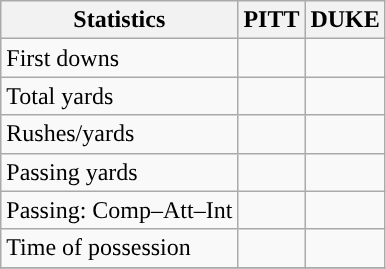<table class="wikitable" style="float: left;">
<tr>
<th>Statistics</th>
<th>PITT</th>
<th>DUKE</th>
</tr>
<tr>
<td>First downs</td>
<td></td>
<td></td>
</tr>
<tr>
<td>Total yards</td>
<td></td>
<td></td>
</tr>
<tr>
<td>Rushes/yards</td>
<td></td>
<td></td>
</tr>
<tr>
<td>Passing yards</td>
<td></td>
<td></td>
</tr>
<tr>
<td>Passing: Comp–Att–Int</td>
<td></td>
<td></td>
</tr>
<tr>
<td>Time of possession</td>
<td></td>
<td></td>
</tr>
<tr>
</tr>
</table>
